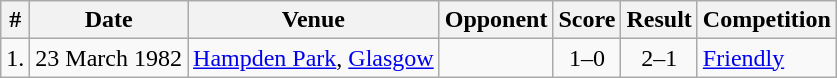<table class="wikitable sortable">
<tr>
<th>#</th>
<th>Date</th>
<th>Venue</th>
<th>Opponent</th>
<th>Score</th>
<th>Result</th>
<th>Competition</th>
</tr>
<tr>
<td>1.</td>
<td>23 March 1982</td>
<td><a href='#'>Hampden Park</a>, <a href='#'>Glasgow</a></td>
<td></td>
<td align="center">1–0</td>
<td align="center">2–1</td>
<td><a href='#'>Friendly</a></td>
</tr>
</table>
